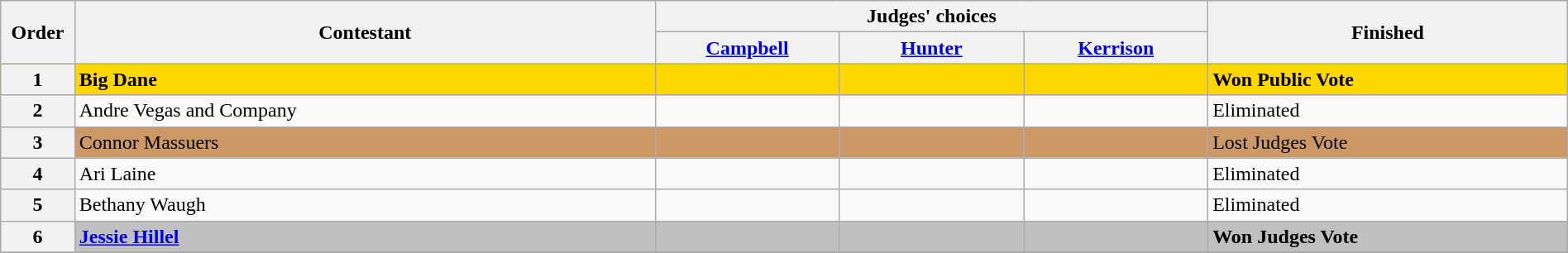<table class="wikitable" width="100%">
<tr>
<th rowspan=2 width="1%">Order</th>
<th rowspan=2 width="21%">Contestant</th>
<th colspan=3 width="20%">Judges' choices</th>
<th rowspan=2 width="13%">Finished</th>
</tr>
<tr>
<th width="70"><a href='#'>Campbell</a></th>
<th width="70"><a href='#'>Hunter</a></th>
<th width="70"><a href='#'>Kerrison</a></th>
</tr>
<tr style="background:gold;">
<th>1</th>
<td><strong>Big Dane</strong></td>
<td></td>
<td></td>
<td></td>
<td><strong>Won Public Vote</strong></td>
</tr>
<tr>
<th>2</th>
<td>Andre Vegas and Company</td>
<td></td>
<td></td>
<td></td>
<td>Eliminated</td>
</tr>
<tr style="background:#c96;">
<th>3</th>
<td>Connor Massuers</td>
<td></td>
<td></td>
<td></td>
<td>Lost Judges Vote</td>
</tr>
<tr>
<th>4</th>
<td>Ari Laine</td>
<td></td>
<td></td>
<td></td>
<td>Eliminated</td>
</tr>
<tr>
<th>5</th>
<td>Bethany Waugh</td>
<td></td>
<td></td>
<td></td>
<td>Eliminated</td>
</tr>
<tr style="background:silver;">
<th>6</th>
<td><strong><a href='#'>Jessie Hillel</a></strong></td>
<td style="text-align: center;"></td>
<td style="text-align: center;"></td>
<td style="text-align: center;"></td>
<td><strong>Won Judges Vote</strong></td>
</tr>
<tr>
</tr>
</table>
